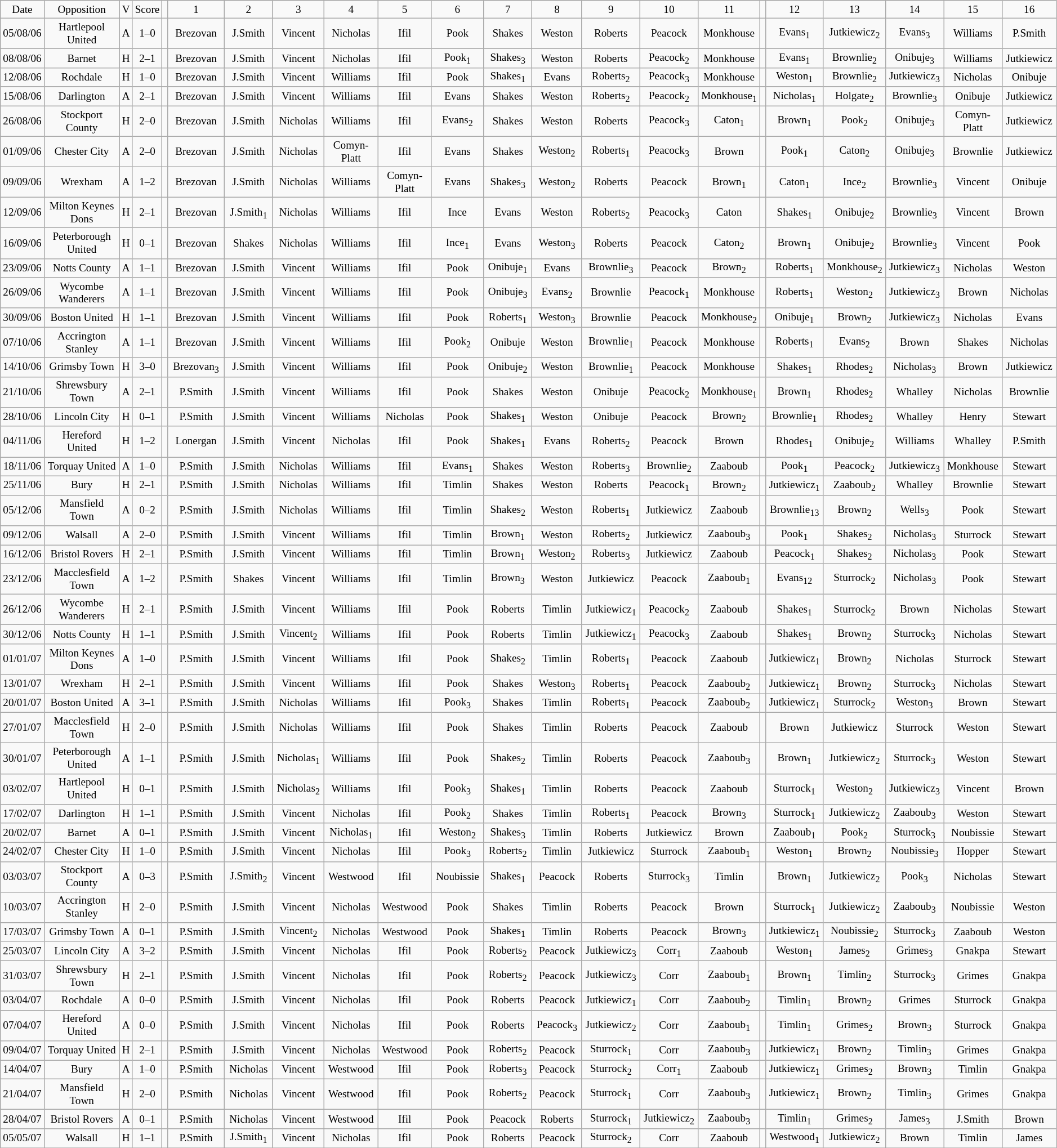<table class="wikitable" style="font-size: 80%; text-align: center;">
<tr style="text-align:center;">
<td style="width:10px; ">Date</td>
<td style="width:150px; ">Opposition</td>
<td style="width:5px; ">V</td>
<td style="width:5px; ">Score</td>
<td style="width:1px; text-align:center;"></td>
<td style="width:95px; ">1</td>
<td style="width:75px; ">2</td>
<td style="width:75px; ">3</td>
<td style="width:75px; ">4</td>
<td style="width:75px; ">5</td>
<td style="width:75px; ">6</td>
<td style="width:75px; ">7</td>
<td style="width:75px; ">8</td>
<td style="width:75px; ">9</td>
<td style="width:75px; ">10</td>
<td style="width:75px; ">11</td>
<td style="width:1px; text-align:center;"></td>
<td style="width:75px; ">12</td>
<td style="width:75px; ">13</td>
<td style="width:75px; ">14</td>
<td style="width:75px; ">15</td>
<td style="width:75px; ">16</td>
</tr>
<tr>
<td>05/08/06</td>
<td>Hartlepool United</td>
<td>A</td>
<td>1–0</td>
<td></td>
<td>Brezovan</td>
<td>J.Smith</td>
<td>Vincent</td>
<td>Nicholas</td>
<td>Ifil</td>
<td>Pook</td>
<td>Shakes</td>
<td>Weston</td>
<td>Roberts</td>
<td>Peacock</td>
<td>Monkhouse</td>
<td></td>
<td>Evans<sub>1</sub></td>
<td>Jutkiewicz<sub>2</sub></td>
<td>Evans<sub>3</sub></td>
<td>Williams</td>
<td>P.Smith</td>
</tr>
<tr>
<td>08/08/06</td>
<td>Barnet</td>
<td>H</td>
<td>2–1</td>
<td></td>
<td>Brezovan</td>
<td>J.Smith</td>
<td>Vincent</td>
<td>Nicholas</td>
<td>Ifil</td>
<td>Pook<sub>1</sub></td>
<td>Shakes<sub>3</sub></td>
<td>Weston</td>
<td>Roberts</td>
<td>Peacock<sub>2</sub></td>
<td>Monkhouse</td>
<td></td>
<td>Evans<sub>1</sub></td>
<td>Brownlie<sub>2</sub></td>
<td>Onibuje<sub>3</sub></td>
<td>Williams</td>
<td>Jutkiewicz</td>
</tr>
<tr>
<td>12/08/06</td>
<td>Rochdale</td>
<td>H</td>
<td>1–0</td>
<td></td>
<td>Brezovan</td>
<td>J.Smith</td>
<td>Vincent</td>
<td>Williams</td>
<td>Ifil</td>
<td>Pook</td>
<td>Shakes<sub>1</sub></td>
<td>Evans</td>
<td>Roberts<sub>2</sub></td>
<td>Peacock<sub>3</sub></td>
<td>Monkhouse</td>
<td></td>
<td>Weston<sub>1</sub></td>
<td>Brownlie<sub>2</sub></td>
<td>Jutkiewicz<sub>3</sub></td>
<td>Nicholas</td>
<td>Onibuje</td>
</tr>
<tr>
<td>15/08/06</td>
<td>Darlington</td>
<td>A</td>
<td>2–1</td>
<td></td>
<td>Brezovan</td>
<td>J.Smith</td>
<td>Vincent</td>
<td>Williams</td>
<td>Ifil</td>
<td>Evans</td>
<td>Shakes</td>
<td>Weston</td>
<td>Roberts<sub>2</sub></td>
<td>Peacock<sub>2</sub></td>
<td>Monkhouse<sub>1</sub></td>
<td></td>
<td>Nicholas<sub>1</sub></td>
<td>Holgate<sub>2</sub></td>
<td>Brownlie<sub>3</sub></td>
<td>Onibuje</td>
<td>Jutkiewicz</td>
</tr>
<tr>
<td>26/08/06</td>
<td>Stockport County</td>
<td>H</td>
<td>2–0</td>
<td></td>
<td>Brezovan</td>
<td>J.Smith</td>
<td>Nicholas</td>
<td>Williams</td>
<td>Ifil</td>
<td>Evans<sub>2</sub></td>
<td>Shakes</td>
<td>Weston</td>
<td>Roberts</td>
<td>Peacock<sub>3</sub></td>
<td>Caton<sub>1</sub></td>
<td></td>
<td>Brown<sub>1</sub></td>
<td>Pook<sub>2</sub></td>
<td>Onibuje<sub>3</sub></td>
<td>Comyn-Platt</td>
<td>Jutkiewicz</td>
</tr>
<tr>
<td>01/09/06</td>
<td>Chester City</td>
<td>A</td>
<td>2–0</td>
<td></td>
<td>Brezovan</td>
<td>J.Smith</td>
<td>Nicholas</td>
<td>Comyn-Platt</td>
<td>Ifil</td>
<td>Evans</td>
<td>Shakes</td>
<td>Weston<sub>2</sub></td>
<td>Roberts<sub>1</sub></td>
<td>Peacock<sub>3</sub></td>
<td>Brown</td>
<td></td>
<td>Pook<sub>1</sub></td>
<td>Caton<sub>2</sub></td>
<td>Onibuje<sub>3</sub></td>
<td>Brownlie</td>
<td>Jutkiewicz</td>
</tr>
<tr>
<td>09/09/06</td>
<td>Wrexham</td>
<td>A</td>
<td>1–2</td>
<td></td>
<td>Brezovan</td>
<td>J.Smith</td>
<td>Nicholas</td>
<td>Williams</td>
<td>Comyn-Platt</td>
<td>Evans</td>
<td>Shakes<sub>3</sub></td>
<td>Weston<sub>2</sub></td>
<td>Roberts</td>
<td>Peacock</td>
<td>Brown<sub>1</sub></td>
<td></td>
<td>Caton<sub>1</sub></td>
<td>Ince<sub>2</sub></td>
<td>Brownlie<sub>3</sub></td>
<td>Vincent</td>
<td>Onibuje</td>
</tr>
<tr>
<td>12/09/06</td>
<td>Milton Keynes Dons</td>
<td>H</td>
<td>2–1</td>
<td></td>
<td>Brezovan</td>
<td>J.Smith<sub>1</sub></td>
<td>Nicholas</td>
<td>Williams</td>
<td>Ifil</td>
<td>Ince</td>
<td>Evans</td>
<td>Weston</td>
<td>Roberts<sub>2</sub></td>
<td>Peacock<sub>3</sub></td>
<td>Caton</td>
<td></td>
<td>Shakes<sub>1</sub></td>
<td>Onibuje<sub>2</sub></td>
<td>Brownlie<sub>3</sub></td>
<td>Vincent</td>
<td>Brown</td>
</tr>
<tr>
<td>16/09/06</td>
<td>Peterborough United</td>
<td>H</td>
<td>0–1</td>
<td></td>
<td>Brezovan</td>
<td>Shakes</td>
<td>Nicholas</td>
<td>Williams</td>
<td>Ifil</td>
<td>Ince<sub>1</sub></td>
<td>Evans</td>
<td>Weston<sub>3</sub></td>
<td>Roberts</td>
<td>Peacock</td>
<td>Caton<sub>2</sub></td>
<td></td>
<td>Brown<sub>1</sub></td>
<td>Onibuje<sub>2</sub></td>
<td>Brownlie<sub>3</sub></td>
<td>Vincent</td>
<td>Pook</td>
</tr>
<tr>
<td>23/09/06</td>
<td>Notts County</td>
<td>A</td>
<td>1–1</td>
<td></td>
<td>Brezovan</td>
<td>J.Smith</td>
<td>Vincent</td>
<td>Williams</td>
<td>Ifil</td>
<td>Pook</td>
<td>Onibuje<sub>1</sub></td>
<td>Evans</td>
<td>Brownlie<sub>3</sub></td>
<td>Peacock</td>
<td>Brown<sub>2</sub></td>
<td></td>
<td>Roberts<sub>1</sub></td>
<td>Monkhouse<sub>2</sub></td>
<td>Jutkiewicz<sub>3</sub></td>
<td>Nicholas</td>
<td>Weston</td>
</tr>
<tr>
<td>26/09/06</td>
<td>Wycombe Wanderers</td>
<td>A</td>
<td>1–1</td>
<td></td>
<td>Brezovan</td>
<td>J.Smith</td>
<td>Vincent</td>
<td>Williams</td>
<td>Ifil</td>
<td>Pook</td>
<td>Onibuje<sub>3</sub></td>
<td>Evans<sub>2</sub></td>
<td>Brownlie</td>
<td>Peacock<sub>1</sub></td>
<td>Monkhouse</td>
<td></td>
<td>Roberts<sub>1</sub></td>
<td>Weston<sub>2</sub></td>
<td>Jutkiewicz<sub>3</sub></td>
<td>Brown</td>
<td>Nicholas</td>
</tr>
<tr>
<td>30/09/06</td>
<td>Boston United</td>
<td>H</td>
<td>1–1</td>
<td></td>
<td>Brezovan</td>
<td>J.Smith</td>
<td>Vincent</td>
<td>Williams</td>
<td>Ifil</td>
<td>Pook</td>
<td>Roberts<sub>1</sub></td>
<td>Weston<sub>3</sub></td>
<td>Brownlie</td>
<td>Peacock</td>
<td>Monkhouse<sub>2</sub></td>
<td></td>
<td>Onibuje<sub>1</sub></td>
<td>Brown<sub>2</sub></td>
<td>Jutkiewicz<sub>3</sub></td>
<td>Nicholas</td>
<td>Evans</td>
</tr>
<tr>
<td>07/10/06</td>
<td>Accrington Stanley</td>
<td>A</td>
<td>1–1</td>
<td></td>
<td>Brezovan</td>
<td>J.Smith</td>
<td>Vincent</td>
<td>Williams</td>
<td>Ifil</td>
<td>Pook<sub>2</sub></td>
<td>Onibuje</td>
<td>Weston</td>
<td>Brownlie<sub>1</sub></td>
<td>Peacock</td>
<td>Monkhouse</td>
<td></td>
<td>Roberts<sub>1</sub></td>
<td>Evans<sub>2</sub></td>
<td>Brown</td>
<td>Shakes</td>
<td>Nicholas</td>
</tr>
<tr>
<td>14/10/06</td>
<td>Grimsby Town</td>
<td>H</td>
<td>3–0</td>
<td></td>
<td>Brezovan<sub>3</sub></td>
<td>J.Smith</td>
<td>Vincent</td>
<td>Williams</td>
<td>Ifil</td>
<td>Pook</td>
<td>Onibuje<sub>2</sub></td>
<td>Weston</td>
<td>Brownlie<sub>1</sub></td>
<td>Peacock</td>
<td>Monkhouse</td>
<td></td>
<td>Shakes<sub>1</sub></td>
<td>Rhodes<sub>2</sub></td>
<td>Nicholas<sub>3</sub></td>
<td>Brown</td>
<td>Jutkiewicz</td>
</tr>
<tr>
<td>21/10/06</td>
<td>Shrewsbury Town</td>
<td>A</td>
<td>2–1</td>
<td></td>
<td>P.Smith</td>
<td>J.Smith</td>
<td>Vincent</td>
<td>Williams</td>
<td>Ifil</td>
<td>Pook</td>
<td>Shakes</td>
<td>Weston</td>
<td>Onibuje</td>
<td>Peacock<sub>2</sub></td>
<td>Monkhouse<sub>1</sub></td>
<td></td>
<td>Brown<sub>1</sub></td>
<td>Rhodes<sub>2</sub></td>
<td>Whalley</td>
<td>Nicholas</td>
<td>Brownlie</td>
</tr>
<tr>
<td>28/10/06</td>
<td>Lincoln City</td>
<td>H</td>
<td>0–1</td>
<td></td>
<td>P.Smith</td>
<td>J.Smith</td>
<td>Vincent</td>
<td>Williams</td>
<td>Nicholas</td>
<td>Pook</td>
<td>Shakes<sub>1</sub></td>
<td>Weston</td>
<td>Onibuje</td>
<td>Peacock</td>
<td>Brown<sub>2</sub></td>
<td></td>
<td>Brownlie<sub>1</sub></td>
<td>Rhodes<sub>2</sub></td>
<td>Whalley</td>
<td>Henry</td>
<td>Stewart</td>
</tr>
<tr>
<td>04/11/06</td>
<td>Hereford United</td>
<td>H</td>
<td>1–2</td>
<td></td>
<td>Lonergan</td>
<td>J.Smith</td>
<td>Vincent</td>
<td>Nicholas</td>
<td>Ifil</td>
<td>Pook</td>
<td>Shakes<sub>1</sub></td>
<td>Evans</td>
<td>Roberts<sub>2</sub></td>
<td>Peacock</td>
<td>Brown</td>
<td></td>
<td>Rhodes<sub>1</sub></td>
<td>Onibuje<sub>2</sub></td>
<td>Williams</td>
<td>Whalley</td>
<td>P.Smith</td>
</tr>
<tr>
<td>18/11/06</td>
<td>Torquay United</td>
<td>A</td>
<td>1–0</td>
<td></td>
<td>P.Smith</td>
<td>J.Smith</td>
<td>Nicholas</td>
<td>Williams</td>
<td>Ifil</td>
<td>Evans<sub>1</sub></td>
<td>Shakes</td>
<td>Weston</td>
<td>Roberts<sub>3</sub></td>
<td>Brownlie<sub>2</sub></td>
<td>Zaaboub</td>
<td></td>
<td>Pook<sub>1</sub></td>
<td>Peacock<sub>2</sub></td>
<td>Jutkiewicz<sub>3</sub></td>
<td>Monkhouse</td>
<td>Stewart</td>
</tr>
<tr>
<td>25/11/06</td>
<td>Bury</td>
<td>H</td>
<td>2–1</td>
<td></td>
<td>P.Smith</td>
<td>J.Smith</td>
<td>Nicholas</td>
<td>Williams</td>
<td>Ifil</td>
<td>Timlin</td>
<td>Shakes</td>
<td>Weston</td>
<td>Roberts</td>
<td>Peacock<sub>1</sub></td>
<td>Brown<sub>2</sub></td>
<td></td>
<td>Jutkiewicz<sub>1</sub></td>
<td>Zaaboub<sub>2</sub></td>
<td>Whalley</td>
<td>Brownlie</td>
<td>Stewart</td>
</tr>
<tr>
<td>05/12/06</td>
<td>Mansfield Town</td>
<td>A</td>
<td>0–2</td>
<td></td>
<td>P.Smith</td>
<td>J.Smith</td>
<td>Nicholas</td>
<td>Williams</td>
<td>Ifil</td>
<td>Timlin</td>
<td>Shakes<sub>2</sub></td>
<td>Weston</td>
<td>Roberts<sub>1</sub></td>
<td>Jutkiewicz</td>
<td>Zaaboub</td>
<td></td>
<td>Brownlie<sub>13</sub></td>
<td>Brown<sub>2</sub></td>
<td>Wells<sub>3</sub></td>
<td>Pook</td>
<td>Stewart</td>
</tr>
<tr>
<td>09/12/06</td>
<td>Walsall</td>
<td>A</td>
<td>2–0</td>
<td></td>
<td>P.Smith</td>
<td>J.Smith</td>
<td>Vincent</td>
<td>Williams</td>
<td>Ifil</td>
<td>Timlin</td>
<td>Brown<sub>1</sub></td>
<td>Weston</td>
<td>Roberts<sub>2</sub></td>
<td>Jutkiewicz</td>
<td>Zaaboub<sub>3</sub></td>
<td></td>
<td>Pook<sub>1</sub></td>
<td>Shakes<sub>2</sub></td>
<td>Nicholas<sub>3</sub></td>
<td>Sturrock</td>
<td>Stewart</td>
</tr>
<tr>
<td>16/12/06</td>
<td>Bristol Rovers</td>
<td>H</td>
<td>2–1</td>
<td></td>
<td>P.Smith</td>
<td>J.Smith</td>
<td>Vincent</td>
<td>Williams</td>
<td>Ifil</td>
<td>Timlin</td>
<td>Brown<sub>1</sub></td>
<td>Weston<sub>2</sub></td>
<td>Roberts<sub>3</sub></td>
<td>Jutkiewicz</td>
<td>Zaaboub</td>
<td></td>
<td>Peacock<sub>1</sub></td>
<td>Shakes<sub>2</sub></td>
<td>Nicholas<sub>3</sub></td>
<td>Pook</td>
<td>Stewart</td>
</tr>
<tr>
<td>23/12/06</td>
<td>Macclesfield Town</td>
<td>A</td>
<td>1–2</td>
<td></td>
<td>P.Smith</td>
<td>Shakes</td>
<td>Vincent</td>
<td>Williams</td>
<td>Ifil</td>
<td>Timlin</td>
<td>Brown<sub>3</sub></td>
<td>Weston</td>
<td>Jutkiewicz</td>
<td>Peacock</td>
<td>Zaaboub<sub>1</sub></td>
<td></td>
<td>Evans<sub>12</sub></td>
<td>Sturrock<sub>2</sub></td>
<td>Nicholas<sub>3</sub></td>
<td>Pook</td>
<td>Stewart</td>
</tr>
<tr>
<td>26/12/06</td>
<td>Wycombe Wanderers</td>
<td>H</td>
<td>2–1</td>
<td></td>
<td>P.Smith</td>
<td>J.Smith</td>
<td>Vincent</td>
<td>Williams</td>
<td>Ifil</td>
<td>Pook</td>
<td>Roberts</td>
<td>Timlin</td>
<td>Jutkiewicz<sub>1</sub></td>
<td>Peacock<sub>2</sub></td>
<td>Zaaboub</td>
<td></td>
<td>Shakes<sub>1</sub></td>
<td>Sturrock<sub>2</sub></td>
<td>Brown</td>
<td>Nicholas</td>
<td>Stewart</td>
</tr>
<tr>
<td>30/12/06</td>
<td>Notts County</td>
<td>H</td>
<td>1–1</td>
<td></td>
<td>P.Smith</td>
<td>J.Smith</td>
<td>Vincent<sub>2</sub></td>
<td>Williams</td>
<td>Ifil</td>
<td>Pook</td>
<td>Roberts</td>
<td>Timlin</td>
<td>Jutkiewicz<sub>1</sub></td>
<td>Peacock<sub>3</sub></td>
<td>Zaaboub</td>
<td></td>
<td>Shakes<sub>1</sub></td>
<td>Brown<sub>2</sub></td>
<td>Sturrock<sub>3</sub></td>
<td>Nicholas</td>
<td>Stewart</td>
</tr>
<tr>
<td>01/01/07</td>
<td>Milton Keynes Dons</td>
<td>A</td>
<td>1–0</td>
<td></td>
<td>P.Smith</td>
<td>J.Smith</td>
<td>Vincent</td>
<td>Williams</td>
<td>Ifil</td>
<td>Pook</td>
<td>Shakes<sub>2</sub></td>
<td>Timlin</td>
<td>Roberts<sub>1</sub></td>
<td>Peacock</td>
<td>Zaaboub</td>
<td></td>
<td>Jutkiewicz<sub>1</sub></td>
<td>Brown<sub>2</sub></td>
<td>Nicholas</td>
<td>Sturrock</td>
<td>Stewart</td>
</tr>
<tr>
<td>13/01/07</td>
<td>Wrexham</td>
<td>H</td>
<td>2–1</td>
<td></td>
<td>P.Smith</td>
<td>J.Smith</td>
<td>Vincent</td>
<td>Williams</td>
<td>Ifil</td>
<td>Pook</td>
<td>Shakes</td>
<td>Weston<sub>3</sub></td>
<td>Roberts<sub>1</sub></td>
<td>Peacock</td>
<td>Zaaboub<sub>2</sub></td>
<td></td>
<td>Jutkiewicz<sub>1</sub></td>
<td>Brown<sub>2</sub></td>
<td>Sturrock<sub>3</sub></td>
<td>Nicholas</td>
<td>Stewart</td>
</tr>
<tr>
<td>20/01/07</td>
<td>Boston United</td>
<td>A</td>
<td>3–1</td>
<td></td>
<td>P.Smith</td>
<td>J.Smith</td>
<td>Nicholas</td>
<td>Williams</td>
<td>Ifil</td>
<td>Pook<sub>3</sub></td>
<td>Shakes</td>
<td>Timlin</td>
<td>Roberts<sub>1</sub></td>
<td>Peacock</td>
<td>Zaaboub<sub>2</sub></td>
<td></td>
<td>Jutkiewicz<sub>1</sub></td>
<td>Sturrock<sub>2</sub></td>
<td>Weston<sub>3</sub></td>
<td>Brown</td>
<td>Stewart</td>
</tr>
<tr>
<td>27/01/07</td>
<td>Macclesfield Town</td>
<td>H</td>
<td>2–0</td>
<td></td>
<td>P.Smith</td>
<td>J.Smith</td>
<td>Nicholas</td>
<td>Williams</td>
<td>Ifil</td>
<td>Pook</td>
<td>Shakes</td>
<td>Timlin</td>
<td>Roberts</td>
<td>Peacock</td>
<td>Zaaboub</td>
<td></td>
<td>Brown</td>
<td>Jutkiewicz</td>
<td>Sturrock</td>
<td>Weston</td>
<td>Stewart</td>
</tr>
<tr>
<td>30/01/07</td>
<td>Peterborough United</td>
<td>A</td>
<td>1–1</td>
<td></td>
<td>P.Smith</td>
<td>J.Smith</td>
<td>Nicholas<sub>1</sub></td>
<td>Williams</td>
<td>Ifil</td>
<td>Pook</td>
<td>Shakes<sub>2</sub></td>
<td>Timlin</td>
<td>Roberts</td>
<td>Peacock</td>
<td>Zaaboub<sub>3</sub></td>
<td></td>
<td>Brown<sub>1</sub></td>
<td>Jutkiewicz<sub>2</sub></td>
<td>Sturrock<sub>3</sub></td>
<td>Weston</td>
<td>Stewart</td>
</tr>
<tr>
<td>03/02/07</td>
<td>Hartlepool United</td>
<td>H</td>
<td>0–1</td>
<td></td>
<td>P.Smith</td>
<td>J.Smith</td>
<td>Nicholas<sub>2</sub></td>
<td>Williams</td>
<td>Ifil</td>
<td>Pook<sub>3</sub></td>
<td>Shakes<sub>1</sub></td>
<td>Timlin</td>
<td>Roberts</td>
<td>Peacock</td>
<td>Zaaboub</td>
<td></td>
<td>Sturrock<sub>1</sub></td>
<td>Weston<sub>2</sub></td>
<td>Jutkiewicz<sub>3</sub></td>
<td>Vincent</td>
<td>Brown</td>
</tr>
<tr>
<td>17/02/07</td>
<td>Darlington</td>
<td>H</td>
<td>1–1</td>
<td></td>
<td>P.Smith</td>
<td>J.Smith</td>
<td>Vincent</td>
<td>Nicholas</td>
<td>Ifil</td>
<td>Pook<sub>2</sub></td>
<td>Shakes</td>
<td>Timlin</td>
<td>Roberts<sub>1</sub></td>
<td>Peacock</td>
<td>Brown<sub>3</sub></td>
<td></td>
<td>Sturrock<sub>1</sub></td>
<td>Jutkiewicz<sub>2</sub></td>
<td>Zaaboub<sub>3</sub></td>
<td>Weston</td>
<td>Stewart</td>
</tr>
<tr>
<td>20/02/07</td>
<td>Barnet</td>
<td>A</td>
<td>0–1</td>
<td></td>
<td>P.Smith</td>
<td>J.Smith</td>
<td>Vincent</td>
<td>Nicholas<sub>1</sub></td>
<td>Ifil</td>
<td>Weston<sub>2</sub></td>
<td>Shakes<sub>3</sub></td>
<td>Timlin</td>
<td>Roberts</td>
<td>Jutkiewicz</td>
<td>Brown</td>
<td></td>
<td>Zaaboub<sub>1</sub></td>
<td>Pook<sub>2</sub></td>
<td>Sturrock<sub>3</sub></td>
<td>Noubissie</td>
<td>Stewart</td>
</tr>
<tr>
<td>24/02/07</td>
<td>Chester City</td>
<td>H</td>
<td>1–0</td>
<td></td>
<td>P.Smith</td>
<td>J.Smith</td>
<td>Vincent</td>
<td>Nicholas</td>
<td>Ifil</td>
<td>Pook<sub>3</sub></td>
<td>Roberts<sub>2</sub></td>
<td>Timlin</td>
<td>Jutkiewicz</td>
<td>Sturrock</td>
<td>Zaaboub<sub>1</sub></td>
<td></td>
<td>Weston<sub>1</sub></td>
<td>Brown<sub>2</sub></td>
<td>Noubissie<sub>3</sub></td>
<td>Hopper</td>
<td>Stewart</td>
</tr>
<tr>
<td>03/03/07</td>
<td>Stockport County</td>
<td>A</td>
<td>0–3</td>
<td></td>
<td>P.Smith</td>
<td>J.Smith<sub>2</sub></td>
<td>Vincent</td>
<td>Westwood</td>
<td>Ifil</td>
<td>Noubissie</td>
<td>Shakes<sub>1</sub></td>
<td>Peacock</td>
<td>Roberts</td>
<td>Sturrock<sub>3</sub></td>
<td>Timlin</td>
<td></td>
<td>Brown<sub>1</sub></td>
<td>Jutkiewicz<sub>2</sub></td>
<td>Pook<sub>3</sub></td>
<td>Nicholas</td>
<td>Stewart</td>
</tr>
<tr>
<td>10/03/07</td>
<td>Accrington Stanley</td>
<td>H</td>
<td>2–0</td>
<td></td>
<td>P.Smith</td>
<td>J.Smith</td>
<td>Vincent</td>
<td>Nicholas</td>
<td>Westwood</td>
<td>Pook</td>
<td>Shakes</td>
<td>Timlin</td>
<td>Roberts</td>
<td>Peacock</td>
<td>Brown</td>
<td></td>
<td>Sturrock<sub>1</sub></td>
<td>Jutkiewicz<sub>2</sub></td>
<td>Zaaboub<sub>3</sub></td>
<td>Noubissie</td>
<td>Weston</td>
</tr>
<tr>
<td>17/03/07</td>
<td>Grimsby Town</td>
<td>A</td>
<td>0–1</td>
<td></td>
<td>P.Smith</td>
<td>J.Smith</td>
<td>Vincent<sub>2</sub></td>
<td>Nicholas</td>
<td>Westwood</td>
<td>Pook</td>
<td>Shakes<sub>1</sub></td>
<td>Timlin</td>
<td>Roberts</td>
<td>Peacock</td>
<td>Brown<sub>3</sub></td>
<td></td>
<td>Jutkiewicz<sub>1</sub></td>
<td>Noubissie<sub>2</sub></td>
<td>Sturrock<sub>3</sub></td>
<td>Zaaboub</td>
<td>Weston</td>
</tr>
<tr>
<td>25/03/07</td>
<td>Lincoln City</td>
<td>A</td>
<td>3–2</td>
<td></td>
<td>P.Smith</td>
<td>J.Smith</td>
<td>Vincent</td>
<td>Nicholas</td>
<td>Ifil</td>
<td>Pook</td>
<td>Roberts<sub>2</sub></td>
<td>Peacock</td>
<td>Jutkiewicz<sub>3</sub></td>
<td>Corr<sub>1</sub></td>
<td>Zaaboub</td>
<td></td>
<td>Weston<sub>1</sub></td>
<td>James<sub>2</sub></td>
<td>Grimes<sub>3</sub></td>
<td>Gnakpa</td>
<td>Stewart</td>
</tr>
<tr>
<td>31/03/07</td>
<td>Shrewsbury Town</td>
<td>H</td>
<td>2–1</td>
<td></td>
<td>P.Smith</td>
<td>J.Smith</td>
<td>Vincent</td>
<td>Nicholas</td>
<td>Ifil</td>
<td>Pook</td>
<td>Roberts<sub>2</sub></td>
<td>Peacock</td>
<td>Jutkiewicz<sub>3</sub></td>
<td>Corr</td>
<td>Zaaboub<sub>1</sub></td>
<td></td>
<td>Brown<sub>1</sub></td>
<td>Timlin<sub>2</sub></td>
<td>Sturrock<sub>3</sub></td>
<td>Grimes</td>
<td>Gnakpa</td>
</tr>
<tr>
<td>03/04/07</td>
<td>Rochdale</td>
<td>A</td>
<td>0–0</td>
<td></td>
<td>P.Smith</td>
<td>J.Smith</td>
<td>Vincent</td>
<td>Nicholas</td>
<td>Ifil</td>
<td>Pook</td>
<td>Roberts</td>
<td>Peacock</td>
<td>Jutkiewicz<sub>1</sub></td>
<td>Corr</td>
<td>Zaaboub<sub>2</sub></td>
<td></td>
<td>Timlin<sub>1</sub></td>
<td>Brown<sub>2</sub></td>
<td>Grimes</td>
<td>Sturrock</td>
<td>Gnakpa</td>
</tr>
<tr>
<td>07/04/07</td>
<td>Hereford United</td>
<td>A</td>
<td>0–0</td>
<td></td>
<td>P.Smith</td>
<td>J.Smith</td>
<td>Vincent</td>
<td>Nicholas</td>
<td>Ifil</td>
<td>Pook</td>
<td>Roberts</td>
<td>Peacock<sub>3</sub></td>
<td>Jutkiewicz<sub>2</sub></td>
<td>Corr</td>
<td>Zaaboub<sub>1</sub></td>
<td></td>
<td>Timlin<sub>1</sub></td>
<td>Grimes<sub>2</sub></td>
<td>Brown<sub>3</sub></td>
<td>Sturrock</td>
<td>Gnakpa</td>
</tr>
<tr>
<td>09/04/07</td>
<td>Torquay United</td>
<td>H</td>
<td>2–1</td>
<td></td>
<td>P.Smith</td>
<td>J.Smith</td>
<td>Vincent</td>
<td>Nicholas</td>
<td>Westwood</td>
<td>Pook</td>
<td>Roberts<sub>2</sub></td>
<td>Peacock</td>
<td>Sturrock<sub>1</sub></td>
<td>Corr</td>
<td>Zaaboub<sub>3</sub></td>
<td></td>
<td>Jutkiewicz<sub>1</sub></td>
<td>Brown<sub>2</sub></td>
<td>Timlin<sub>3</sub></td>
<td>Grimes</td>
<td>Gnakpa</td>
</tr>
<tr>
<td>14/04/07</td>
<td>Bury</td>
<td>A</td>
<td>1–0</td>
<td></td>
<td>P.Smith</td>
<td>Nicholas</td>
<td>Vincent</td>
<td>Westwood</td>
<td>Ifil</td>
<td>Pook</td>
<td>Roberts<sub>3</sub></td>
<td>Peacock</td>
<td>Sturrock<sub>2</sub></td>
<td>Corr<sub>1</sub></td>
<td>Zaaboub</td>
<td></td>
<td>Jutkiewicz<sub>1</sub></td>
<td>Grimes<sub>2</sub></td>
<td>Brown<sub>3</sub></td>
<td>Timlin</td>
<td>Gnakpa</td>
</tr>
<tr>
<td>21/04/07</td>
<td>Mansfield Town</td>
<td>H</td>
<td>2–0</td>
<td></td>
<td>P.Smith</td>
<td>Nicholas</td>
<td>Vincent</td>
<td>Westwood</td>
<td>Ifil</td>
<td>Pook</td>
<td>Roberts<sub>2</sub></td>
<td>Peacock</td>
<td>Sturrock<sub>1</sub></td>
<td>Corr</td>
<td>Zaaboub<sub>3</sub></td>
<td></td>
<td>Jutkiewicz<sub>1</sub></td>
<td>Brown<sub>2</sub></td>
<td>Timlin<sub>3</sub></td>
<td>Grimes</td>
<td>Gnakpa</td>
</tr>
<tr>
<td>28/04/07</td>
<td>Bristol Rovers</td>
<td>A</td>
<td>0–1</td>
<td></td>
<td>P.Smith</td>
<td>Nicholas</td>
<td>Vincent</td>
<td>Westwood</td>
<td>Ifil</td>
<td>Pook</td>
<td>Peacock</td>
<td>Roberts</td>
<td>Sturrock<sub>1</sub></td>
<td>Jutkiewicz<sub>2</sub></td>
<td>Zaaboub<sub>3</sub></td>
<td></td>
<td>Timlin<sub>1</sub></td>
<td>Grimes<sub>2</sub></td>
<td>James<sub>3</sub></td>
<td>J.Smith</td>
<td>Brown</td>
</tr>
<tr>
<td>05/05/07</td>
<td>Walsall</td>
<td>H</td>
<td>1–1</td>
<td></td>
<td>P.Smith</td>
<td>J.Smith<sub>1</sub></td>
<td>Vincent</td>
<td>Nicholas</td>
<td>Ifil</td>
<td>Pook</td>
<td>Roberts</td>
<td>Peacock</td>
<td>Sturrock<sub>2</sub></td>
<td>Corr</td>
<td>Zaaboub</td>
<td></td>
<td>Westwood<sub>1</sub></td>
<td>Jutkiewicz<sub>2</sub></td>
<td>Brown</td>
<td>Timlin</td>
<td>James</td>
</tr>
<tr>
</tr>
</table>
